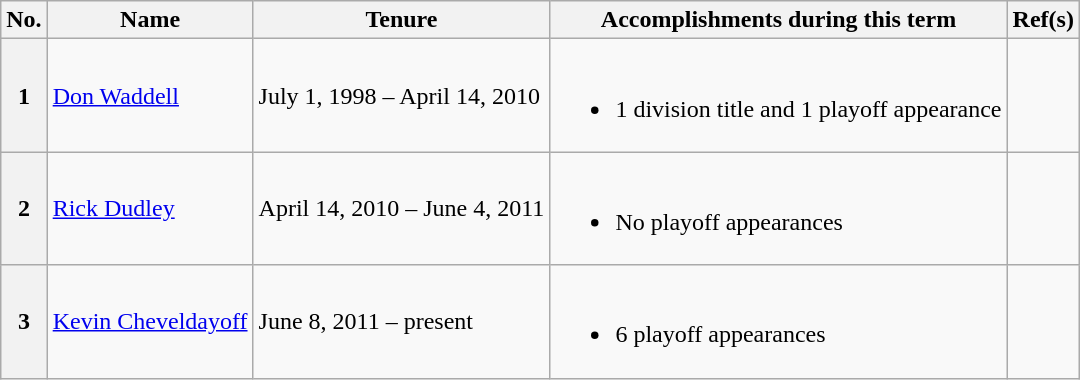<table class="wikitable">
<tr>
<th scope="col">No.</th>
<th scope="col">Name</th>
<th scope="col">Tenure</th>
<th scope="col">Accomplishments during this term</th>
<th scope="col">Ref(s)</th>
</tr>
<tr>
<th scope="row">1</th>
<td><a href='#'>Don Waddell</a></td>
<td>July 1, 1998 – April 14, 2010</td>
<td><br><ul><li>1 division title and 1 playoff appearance</li></ul></td>
<td></td>
</tr>
<tr>
<th scope="row">2</th>
<td><a href='#'>Rick Dudley</a></td>
<td>April 14, 2010 – June 4, 2011</td>
<td><br><ul><li>No playoff appearances</li></ul></td>
<td></td>
</tr>
<tr>
<th scope="row">3</th>
<td><a href='#'>Kevin Cheveldayoff</a></td>
<td>June 8, 2011 – present</td>
<td><br><ul><li>6 playoff appearances</li></ul></td>
<td></td>
</tr>
</table>
